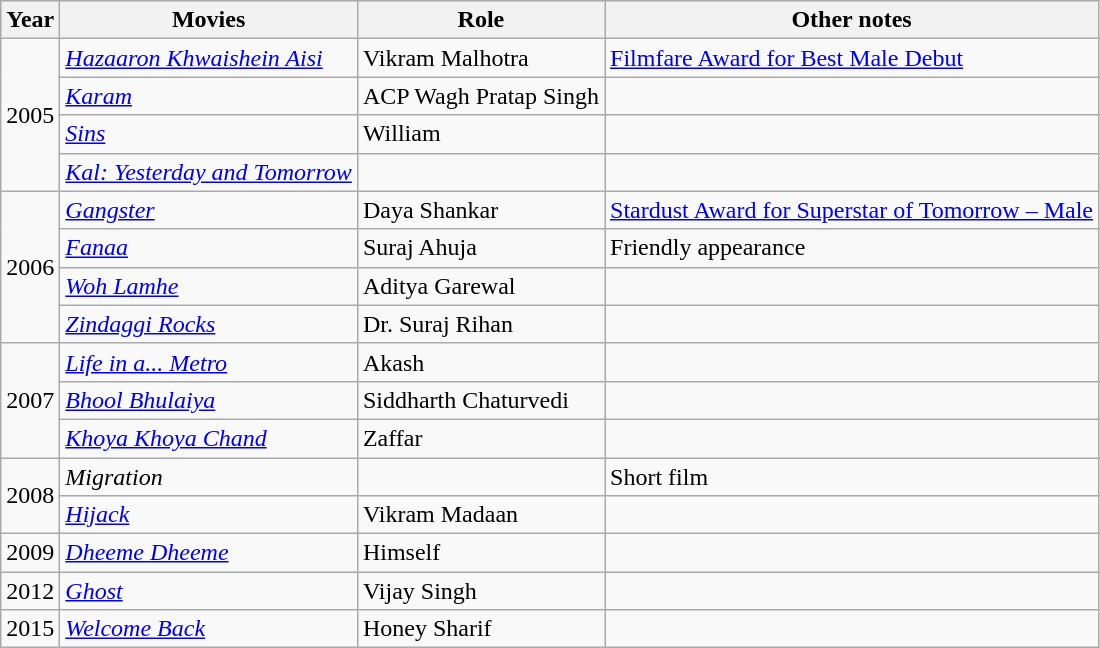<table class="wikitable">
<tr style="background:#ccc; text-align:center;">
<th>Year</th>
<th>Movies</th>
<th>Role</th>
<th>Other notes</th>
</tr>
<tr>
<td rowspan="4">2005</td>
<td><em><a href='#'>Hazaaron Khwaishein Aisi</a></em></td>
<td>Vikram Malhotra</td>
<td><a href='#'>Filmfare Award for Best Male Debut</a></td>
</tr>
<tr>
<td><em><a href='#'>Karam</a></em></td>
<td>ACP Wagh Pratap Singh</td>
<td></td>
</tr>
<tr>
<td><em><a href='#'>Sins</a></em></td>
<td>William</td>
<td></td>
</tr>
<tr>
<td><em><a href='#'>Kal: Yesterday and Tomorrow</a></em></td>
<td></td>
<td></td>
</tr>
<tr>
<td rowspan="4">2006</td>
<td><em><a href='#'>Gangster</a></em></td>
<td>Daya Shankar</td>
<td><a href='#'>Stardust Award for Superstar of Tomorrow – Male</a></td>
</tr>
<tr>
<td><em><a href='#'>Fanaa</a></em></td>
<td>Suraj Ahuja</td>
<td>Friendly appearance</td>
</tr>
<tr>
<td><em><a href='#'>Woh Lamhe</a></em></td>
<td>Aditya Garewal</td>
<td></td>
</tr>
<tr>
<td><em><a href='#'>Zindaggi Rocks</a></em></td>
<td>Dr. Suraj Rihan</td>
<td></td>
</tr>
<tr>
<td rowspan="3">2007</td>
<td><em><a href='#'>Life in a... Metro</a></em></td>
<td>Akash</td>
<td></td>
</tr>
<tr>
<td><em><a href='#'>Bhool Bhulaiya</a></em></td>
<td>Siddharth Chaturvedi</td>
<td></td>
</tr>
<tr>
<td><em><a href='#'>Khoya Khoya Chand</a></em></td>
<td>Zaffar</td>
<td></td>
</tr>
<tr>
<td rowspan="2">2008</td>
<td><em>Migration</em></td>
<td></td>
<td>Short film</td>
</tr>
<tr>
<td><em><a href='#'>Hijack</a></em></td>
<td>Vikram Madaan</td>
<td></td>
</tr>
<tr>
<td>2009</td>
<td><em><a href='#'>Dheeme Dheeme</a></em></td>
<td>Himself</td>
<td></td>
</tr>
<tr>
<td>2012</td>
<td><em><a href='#'>Ghost</a></em></td>
<td>Vijay Singh</td>
<td></td>
</tr>
<tr>
<td>2015</td>
<td><em><a href='#'>Welcome Back</a></em></td>
<td>Honey Sharif</td>
<td></td>
</tr>
</table>
